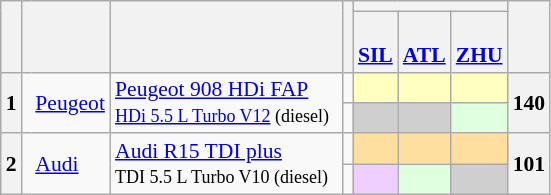<table class="wikitable" style="text-align:center; font-size:90%">
<tr>
<th rowspan=2></th>
<th rowspan=2 colspan=2></th>
<th rowspan=2 style="border-right:0px"><br><small></small></th>
<th rowspan=2 style="border-left:0px"></th>
<th rowspan=2></th>
<th colspan=3></th>
<th rowspan=2></th>
</tr>
<tr>
<th><br><a href='#'>SIL</a></th>
<th><br><a href='#'>ATL</a></th>
<th><br><a href='#'>ZHU</a></th>
</tr>
<tr>
<th rowspan=2>1</th>
<td rowspan=2 style="border-right:0px"></td>
<td rowspan=2 align=left style="border-left:0px"><a href='#'>Peugeot</a></td>
<td rowspan=2 align=left style="border-right:0px"><a href='#'>Peugeot 908 HDi FAP</a><br><small><a href='#'>HDi 5.5 L Turbo V12</a> (diesel)</small></td>
<td rowspan=2 style="border-left:0px"></td>
<td></td>
<td style="background:#FFFFbF;"></td>
<td style="background:#FFFFbF;"></td>
<td style="background:#FFFFbF;"></td>
<th rowspan=2>140</th>
</tr>
<tr>
<td></td>
<td style="background:#cFcFcF;"></td>
<td style="background:#cFcFcF;"></td>
<td style="background:#dFFFdF;"></td>
</tr>
<tr>
<th rowspan=2>2</th>
<td rowspan=2 style="border-right:0px"></td>
<td rowspan=2 align=left style="border-left:0px"><a href='#'>Audi</a></td>
<td rowspan=2 align=left style="border-right:0px"><a href='#'>Audi R15 TDI plus</a><br><small>TDI 5.5 L Turbo V10 (diesel)</small></td>
<td rowspan=2 style="border-left:0px"></td>
<td></td>
<td style="background:#FFdF9F;"></td>
<td style="background:#FFdF9F;"></td>
<td style="background:#FFdF9F;"></td>
<th rowspan=2>101</th>
</tr>
<tr>
<td></td>
<td style="background:#eFcFfF;"></td>
<td style="background:#dFFFdF;"></td>
<td style="background:#cFcFcF;"></td>
</tr>
</table>
